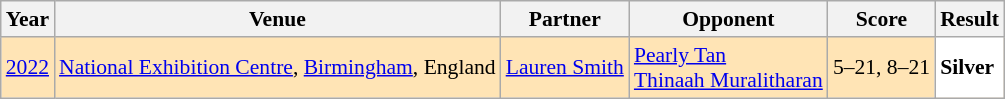<table class="sortable wikitable" style="font-size: 90%;">
<tr>
<th>Year</th>
<th>Venue</th>
<th>Partner</th>
<th>Opponent</th>
<th>Score</th>
<th>Result</th>
</tr>
<tr style="background:#FFE4B5">
<td align="center"><a href='#'>2022</a></td>
<td align="left"><a href='#'>National Exhibition Centre</a>, <a href='#'>Birmingham</a>, England</td>
<td align="left"> <a href='#'>Lauren Smith</a></td>
<td align="left"> <a href='#'>Pearly Tan</a><br> <a href='#'>Thinaah Muralitharan</a></td>
<td align="left">5–21, 8–21</td>
<td style="text-align:left; background:white"> <strong>Silver</strong></td>
</tr>
</table>
